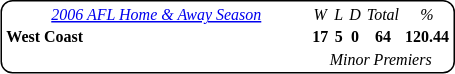<table style="margin-right:4px; margin-top:8px; float:right; border:1px #000 solid; border-radius:8px; background:#fff; font-family:Verdana; font-size:8pt; text-align:center;">
<tr>
<td width=200><em><a href='#'>2006 AFL Home & Away Season</a></em></td>
<td><em>W</em></td>
<td><em>L</em></td>
<td><em>D</em></td>
<td><em>Total</em></td>
<td><em>%</em></td>
</tr>
<tr>
<td style="text-align:left"><strong>West Coast</strong></td>
<td><strong>17</strong></td>
<td><strong>5</strong></td>
<td><strong>0</strong></td>
<td><strong>64</strong></td>
<td><strong>120.44</strong></td>
</tr>
<tr>
<td></td>
<td colspan=9><em>Minor Premiers</em></td>
</tr>
</table>
